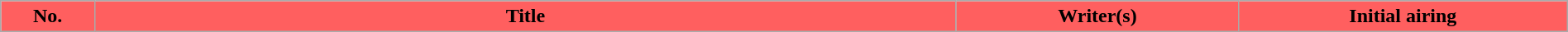<table class="wikitable plainrowheaders" style="width:100%; background:#FFFFFF">
<tr>
<th style="background:#FF5F5F; width:6%">No.</th>
<th style="background:#FF5F5F">Title</th>
<th style="background:#FF5F5F; width:18%">Writer(s)</th>
<th style="background:#FF5F5F; width:21%">Initial airing<br>















</th>
</tr>
</table>
